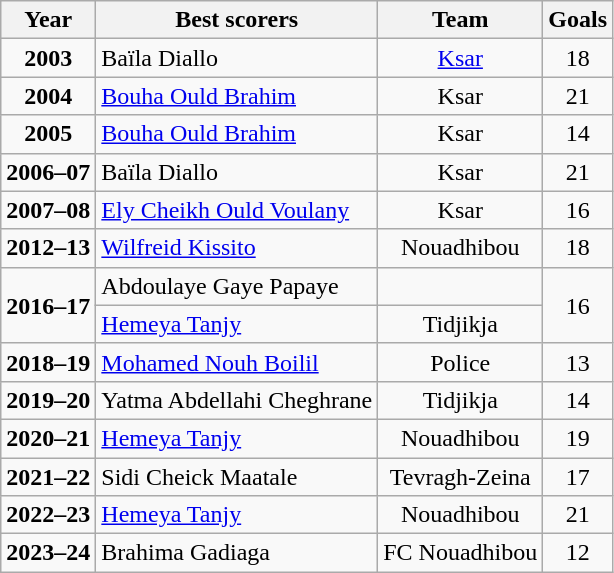<table class="wikitable" style="text-align:center">
<tr>
<th>Year</th>
<th>Best scorers</th>
<th>Team</th>
<th>Goals</th>
</tr>
<tr>
<td><strong>2003</strong></td>
<td align=left> Baïla Diallo</td>
<td><a href='#'>Ksar</a></td>
<td>18</td>
</tr>
<tr>
<td><strong>2004</strong></td>
<td align=left> <a href='#'>Bouha Ould Brahim</a></td>
<td>Ksar</td>
<td>21</td>
</tr>
<tr>
<td><strong>2005</strong></td>
<td align=left> <a href='#'>Bouha Ould Brahim</a></td>
<td>Ksar</td>
<td>14</td>
</tr>
<tr>
<td><strong>2006–07</strong></td>
<td align=left> Baïla Diallo</td>
<td>Ksar</td>
<td>21</td>
</tr>
<tr>
<td><strong>2007–08</strong></td>
<td align=left> <a href='#'>Ely Cheikh Ould Voulany</a></td>
<td>Ksar</td>
<td>16</td>
</tr>
<tr>
<td><strong>2012–13</strong></td>
<td align=left> <a href='#'>Wilfreid Kissito</a></td>
<td>Nouadhibou</td>
<td>18</td>
</tr>
<tr>
<td rowspan=2><strong>2016–17</strong></td>
<td align=left> Abdoulaye Gaye Papaye</td>
<td></td>
<td rowspan=2>16</td>
</tr>
<tr>
<td align=left> <a href='#'>Hemeya Tanjy</a></td>
<td>Tidjikja</td>
</tr>
<tr>
<td><strong>2018–19</strong></td>
<td align=left> <a href='#'>Mohamed Nouh Boilil</a></td>
<td>Police</td>
<td>13</td>
</tr>
<tr>
<td><strong>2019–20</strong></td>
<td align=left> Yatma Abdellahi Cheghrane</td>
<td>Tidjikja</td>
<td>14</td>
</tr>
<tr>
<td><strong>2020–21</strong></td>
<td align=left> <a href='#'>Hemeya Tanjy</a></td>
<td>Nouadhibou</td>
<td>19</td>
</tr>
<tr>
<td><strong>2021–22</strong></td>
<td align=left> Sidi Cheick Maatale</td>
<td>Tevragh-Zeina</td>
<td>17</td>
</tr>
<tr>
<td><strong>2022–23</strong></td>
<td align=left> <a href='#'>Hemeya Tanjy</a></td>
<td>Nouadhibou</td>
<td>21</td>
</tr>
<tr>
<td><strong>2023–24</strong></td>
<td align=left> Brahima Gadiaga</td>
<td>FC Nouadhibou</td>
<td>12</td>
</tr>
</table>
